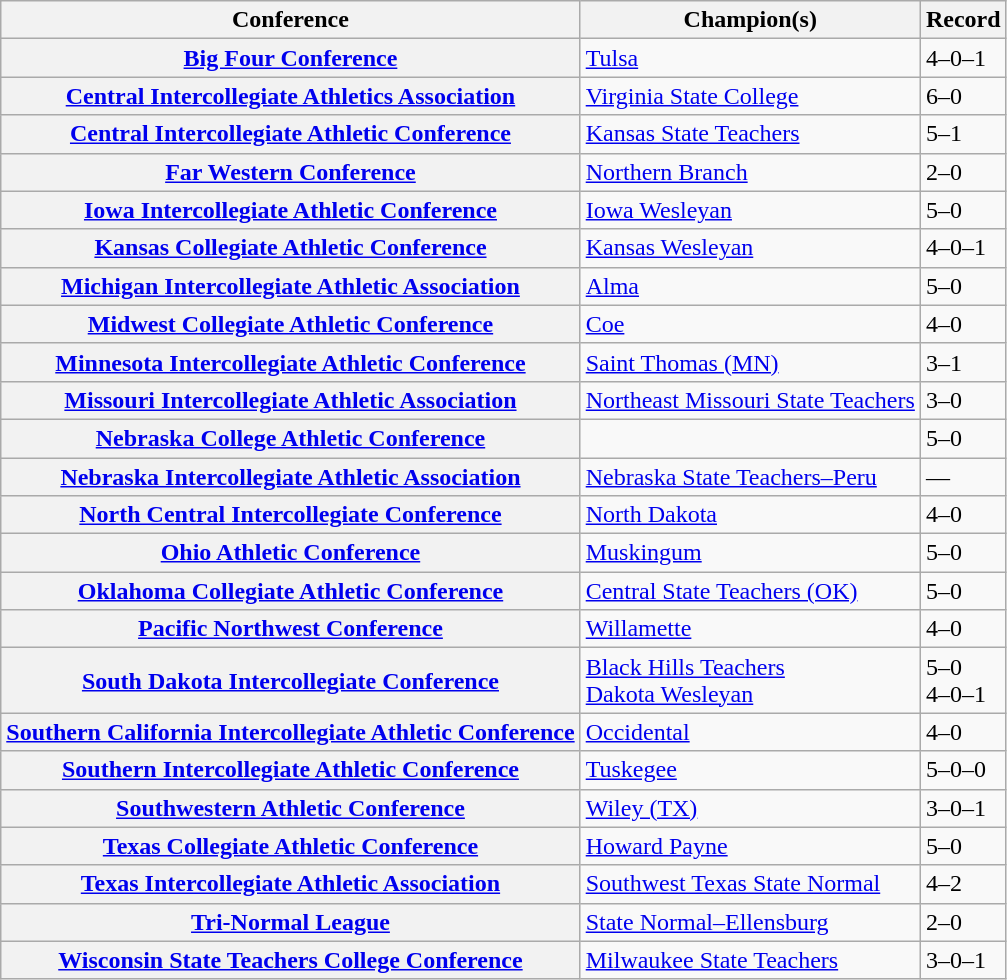<table class="wikitable plainrowheaders">
<tr>
<th scope="col">Conference</th>
<th scope="col">Champion(s)</th>
<th scope="col">Record</th>
</tr>
<tr>
<th scope="row"><a href='#'>Big Four Conference</a></th>
<td><a href='#'>Tulsa</a></td>
<td>4–0–1</td>
</tr>
<tr>
<th scope="row"><a href='#'>Central Intercollegiate Athletics Association</a></th>
<td><a href='#'>Virginia State College</a></td>
<td>6–0</td>
</tr>
<tr>
<th scope="row"><a href='#'>Central Intercollegiate Athletic Conference</a></th>
<td><a href='#'>Kansas State Teachers</a></td>
<td>5–1</td>
</tr>
<tr>
<th scope="row"><a href='#'>Far Western Conference</a></th>
<td><a href='#'>Northern Branch</a></td>
<td>2–0</td>
</tr>
<tr>
<th scope="row"><a href='#'>Iowa Intercollegiate Athletic Conference</a></th>
<td><a href='#'>Iowa Wesleyan</a></td>
<td>5–0</td>
</tr>
<tr>
<th scope="row"><a href='#'>Kansas Collegiate Athletic Conference</a></th>
<td><a href='#'>Kansas Wesleyan</a></td>
<td>4–0–1</td>
</tr>
<tr>
<th scope="row"><a href='#'>Michigan Intercollegiate Athletic Association</a></th>
<td><a href='#'>Alma</a></td>
<td>5–0</td>
</tr>
<tr>
<th scope="row"><a href='#'>Midwest Collegiate Athletic Conference</a></th>
<td><a href='#'>Coe</a></td>
<td>4–0</td>
</tr>
<tr>
<th scope="row"><a href='#'>Minnesota Intercollegiate Athletic Conference</a></th>
<td><a href='#'>Saint Thomas (MN)</a></td>
<td>3–1</td>
</tr>
<tr>
<th scope="row"><a href='#'>Missouri Intercollegiate Athletic Association</a></th>
<td><a href='#'>Northeast Missouri State Teachers</a></td>
<td>3–0</td>
</tr>
<tr>
<th scope="row"><a href='#'>Nebraska College Athletic Conference</a></th>
<td></td>
<td>5–0</td>
</tr>
<tr>
<th scope="row"><a href='#'>Nebraska Intercollegiate Athletic Association</a></th>
<td><a href='#'>Nebraska State Teachers–Peru</a></td>
<td>—</td>
</tr>
<tr>
<th scope="row"><a href='#'>North Central Intercollegiate Conference</a></th>
<td><a href='#'>North Dakota</a></td>
<td>4–0</td>
</tr>
<tr>
<th scope="row"><a href='#'>Ohio Athletic Conference</a></th>
<td><a href='#'>Muskingum</a></td>
<td>5–0</td>
</tr>
<tr>
<th scope="row"><a href='#'>Oklahoma Collegiate Athletic Conference</a></th>
<td><a href='#'>Central State Teachers (OK)</a></td>
<td>5–0</td>
</tr>
<tr>
<th scope="row"><a href='#'>Pacific Northwest Conference</a></th>
<td><a href='#'>Willamette</a></td>
<td>4–0</td>
</tr>
<tr>
<th scope="row"><a href='#'>South Dakota Intercollegiate Conference</a></th>
<td><a href='#'>Black Hills Teachers</a><br><a href='#'>Dakota Wesleyan</a></td>
<td>5–0<br>4–0–1</td>
</tr>
<tr>
<th scope="row"><a href='#'>Southern California Intercollegiate Athletic Conference</a></th>
<td><a href='#'>Occidental</a></td>
<td>4–0</td>
</tr>
<tr>
<th scope="row"><a href='#'>Southern Intercollegiate Athletic Conference</a></th>
<td><a href='#'>Tuskegee</a></td>
<td>5–0–0</td>
</tr>
<tr>
<th scope="row"><a href='#'>Southwestern Athletic Conference</a></th>
<td><a href='#'>Wiley (TX)</a></td>
<td>3–0–1</td>
</tr>
<tr>
<th scope="row"><a href='#'>Texas Collegiate Athletic Conference</a></th>
<td><a href='#'>Howard Payne</a></td>
<td>5–0</td>
</tr>
<tr>
<th scope="row"><a href='#'>Texas Intercollegiate Athletic Association</a></th>
<td><a href='#'>Southwest Texas State Normal</a></td>
<td>4–2</td>
</tr>
<tr>
<th scope="row"><a href='#'>Tri-Normal League</a></th>
<td><a href='#'>State Normal–Ellensburg</a></td>
<td>2–0</td>
</tr>
<tr>
<th scope="row"><a href='#'>Wisconsin State Teachers College Conference</a></th>
<td><a href='#'>Milwaukee State Teachers</a></td>
<td>3–0–1</td>
</tr>
</table>
